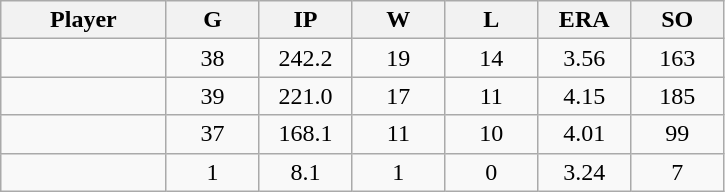<table class="wikitable sortable">
<tr>
<th bgcolor="#DDDDFF" width="16%">Player</th>
<th bgcolor="#DDDDFF" width="9%">G</th>
<th bgcolor="#DDDDFF" width="9%">IP</th>
<th bgcolor="#DDDDFF" width="9%">W</th>
<th bgcolor="#DDDDFF" width="9%">L</th>
<th bgcolor="#DDDDFF" width="9%">ERA</th>
<th bgcolor="#DDDDFF" width="9%">SO</th>
</tr>
<tr align="center">
<td></td>
<td>38</td>
<td>242.2</td>
<td>19</td>
<td>14</td>
<td>3.56</td>
<td>163</td>
</tr>
<tr align="center">
<td></td>
<td>39</td>
<td>221.0</td>
<td>17</td>
<td>11</td>
<td>4.15</td>
<td>185</td>
</tr>
<tr align="center">
<td></td>
<td>37</td>
<td>168.1</td>
<td>11</td>
<td>10</td>
<td>4.01</td>
<td>99</td>
</tr>
<tr align="center">
<td></td>
<td>1</td>
<td>8.1</td>
<td>1</td>
<td>0</td>
<td>3.24</td>
<td>7</td>
</tr>
</table>
